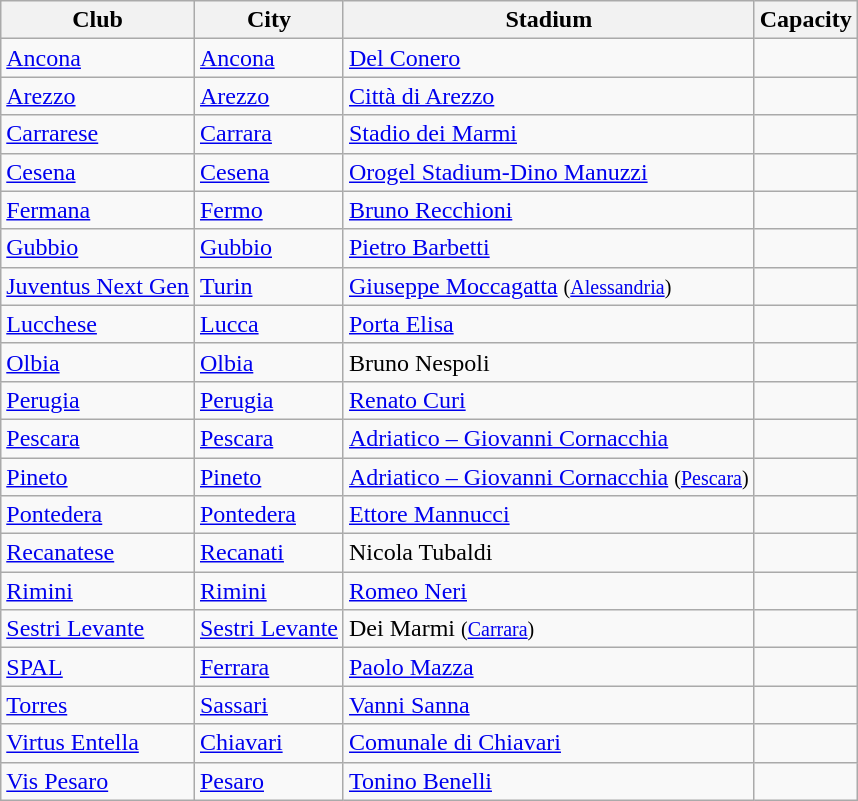<table class="wikitable sortable">
<tr>
<th>Club</th>
<th>City</th>
<th>Stadium</th>
<th>Capacity</th>
</tr>
<tr>
<td><a href='#'>Ancona</a></td>
<td><a href='#'>Ancona</a></td>
<td><a href='#'>Del Conero</a></td>
<td></td>
</tr>
<tr>
<td><a href='#'>Arezzo</a></td>
<td><a href='#'>Arezzo</a></td>
<td><a href='#'>Città di Arezzo</a></td>
<td></td>
</tr>
<tr>
<td><a href='#'>Carrarese</a></td>
<td><a href='#'>Carrara</a></td>
<td><a href='#'>Stadio dei Marmi</a></td>
<td></td>
</tr>
<tr>
<td><a href='#'>Cesena</a></td>
<td><a href='#'>Cesena</a></td>
<td><a href='#'>Orogel Stadium-Dino Manuzzi</a></td>
<td></td>
</tr>
<tr>
<td><a href='#'>Fermana</a></td>
<td><a href='#'>Fermo</a></td>
<td><a href='#'>Bruno Recchioni</a></td>
<td></td>
</tr>
<tr>
<td><a href='#'>Gubbio</a></td>
<td><a href='#'>Gubbio</a></td>
<td><a href='#'>Pietro Barbetti</a></td>
<td></td>
</tr>
<tr>
<td><a href='#'>Juventus Next Gen</a></td>
<td><a href='#'>Turin</a></td>
<td><a href='#'>Giuseppe Moccagatta</a> <small>(<a href='#'>Alessandria</a>)</small></td>
<td></td>
</tr>
<tr>
<td><a href='#'>Lucchese</a></td>
<td><a href='#'>Lucca</a></td>
<td><a href='#'>Porta Elisa</a></td>
<td></td>
</tr>
<tr>
<td><a href='#'>Olbia</a></td>
<td><a href='#'>Olbia</a></td>
<td>Bruno Nespoli</td>
<td></td>
</tr>
<tr>
<td><a href='#'>Perugia</a></td>
<td><a href='#'>Perugia</a></td>
<td><a href='#'>Renato Curi</a></td>
<td></td>
</tr>
<tr>
<td><a href='#'>Pescara</a></td>
<td><a href='#'>Pescara</a></td>
<td><a href='#'>Adriatico – Giovanni Cornacchia</a></td>
<td></td>
</tr>
<tr>
<td><a href='#'>Pineto</a></td>
<td><a href='#'>Pineto</a></td>
<td><a href='#'>Adriatico – Giovanni Cornacchia</a> <small>(<a href='#'>Pescara</a>)</small></td>
<td></td>
</tr>
<tr>
<td><a href='#'>Pontedera</a></td>
<td><a href='#'>Pontedera</a></td>
<td><a href='#'>Ettore Mannucci</a></td>
<td></td>
</tr>
<tr>
<td><a href='#'>Recanatese</a></td>
<td><a href='#'>Recanati</a></td>
<td>Nicola Tubaldi</td>
<td></td>
</tr>
<tr>
<td><a href='#'>Rimini</a></td>
<td><a href='#'>Rimini</a></td>
<td><a href='#'>Romeo Neri</a></td>
<td></td>
</tr>
<tr>
<td><a href='#'>Sestri Levante</a></td>
<td><a href='#'>Sestri Levante</a></td>
<td>Dei Marmi <small>(<a href='#'>Carrara</a>)</small></td>
<td></td>
</tr>
<tr>
<td><a href='#'>SPAL</a></td>
<td><a href='#'>Ferrara</a></td>
<td><a href='#'>Paolo Mazza</a></td>
<td></td>
</tr>
<tr>
<td><a href='#'>Torres</a></td>
<td><a href='#'>Sassari</a></td>
<td><a href='#'>Vanni Sanna</a></td>
<td></td>
</tr>
<tr>
<td><a href='#'>Virtus Entella</a></td>
<td><a href='#'>Chiavari</a></td>
<td><a href='#'>Comunale di Chiavari</a></td>
<td></td>
</tr>
<tr>
<td><a href='#'>Vis Pesaro</a></td>
<td><a href='#'>Pesaro</a></td>
<td><a href='#'>Tonino Benelli</a></td>
<td></td>
</tr>
</table>
